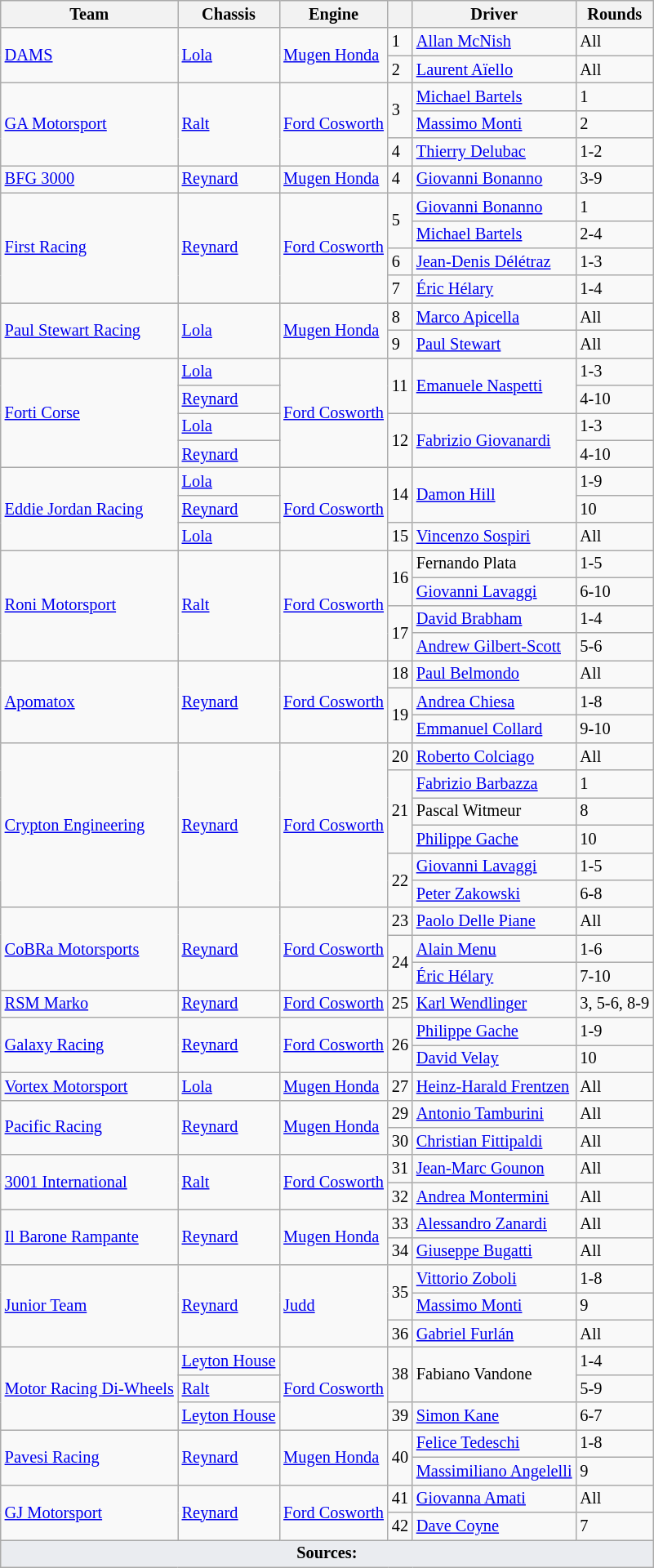<table class="wikitable" style="font-size:85%">
<tr>
<th>Team</th>
<th>Chassis</th>
<th>Engine</th>
<th></th>
<th>Driver</th>
<th>Rounds</th>
</tr>
<tr>
<td rowspan=2> <a href='#'>DAMS</a></td>
<td rowspan=2><a href='#'>Lola</a></td>
<td rowspan=2><a href='#'>Mugen Honda</a></td>
<td>1</td>
<td> <a href='#'>Allan McNish</a></td>
<td>All</td>
</tr>
<tr>
<td>2</td>
<td> <a href='#'>Laurent Aïello</a></td>
<td>All</td>
</tr>
<tr>
<td rowspan=3> <a href='#'>GA Motorsport</a></td>
<td rowspan=3><a href='#'>Ralt</a></td>
<td rowspan=3><a href='#'>Ford Cosworth</a></td>
<td rowspan=2>3</td>
<td> <a href='#'>Michael Bartels</a></td>
<td>1</td>
</tr>
<tr>
<td> <a href='#'>Massimo Monti</a></td>
<td>2</td>
</tr>
<tr>
<td>4</td>
<td> <a href='#'>Thierry Delubac</a></td>
<td>1-2</td>
</tr>
<tr>
<td> <a href='#'>BFG 3000</a></td>
<td><a href='#'>Reynard</a></td>
<td><a href='#'>Mugen Honda</a></td>
<td>4</td>
<td> <a href='#'>Giovanni Bonanno</a></td>
<td>3-9</td>
</tr>
<tr>
<td rowspan=4> <a href='#'>First Racing</a></td>
<td rowspan=4><a href='#'>Reynard</a></td>
<td rowspan=4><a href='#'>Ford Cosworth</a></td>
<td rowspan=2>5</td>
<td> <a href='#'>Giovanni Bonanno</a></td>
<td>1</td>
</tr>
<tr>
<td> <a href='#'>Michael Bartels</a></td>
<td>2-4</td>
</tr>
<tr>
<td>6</td>
<td> <a href='#'>Jean-Denis Délétraz</a></td>
<td>1-3</td>
</tr>
<tr>
<td>7</td>
<td> <a href='#'>Éric Hélary</a></td>
<td>1-4</td>
</tr>
<tr>
<td rowspan=2> <a href='#'>Paul Stewart Racing</a></td>
<td rowspan=2><a href='#'>Lola</a></td>
<td rowspan=2><a href='#'>Mugen Honda</a></td>
<td>8</td>
<td> <a href='#'>Marco Apicella</a></td>
<td>All</td>
</tr>
<tr>
<td>9</td>
<td> <a href='#'>Paul Stewart</a></td>
<td>All</td>
</tr>
<tr>
<td rowspan=4> <a href='#'>Forti Corse</a></td>
<td><a href='#'>Lola</a></td>
<td rowspan=4><a href='#'>Ford Cosworth</a></td>
<td rowspan=2>11</td>
<td rowspan=2> <a href='#'>Emanuele Naspetti</a></td>
<td>1-3</td>
</tr>
<tr>
<td><a href='#'>Reynard</a></td>
<td>4-10</td>
</tr>
<tr>
<td><a href='#'>Lola</a></td>
<td rowspan=2>12</td>
<td rowspan=2> <a href='#'>Fabrizio Giovanardi</a></td>
<td>1-3</td>
</tr>
<tr>
<td><a href='#'>Reynard</a></td>
<td>4-10</td>
</tr>
<tr>
<td rowspan=3> <a href='#'>Eddie Jordan Racing</a></td>
<td><a href='#'>Lola</a></td>
<td rowspan=3><a href='#'>Ford Cosworth</a></td>
<td rowspan=2>14</td>
<td rowspan=2> <a href='#'>Damon Hill</a></td>
<td>1-9</td>
</tr>
<tr>
<td><a href='#'>Reynard</a></td>
<td>10</td>
</tr>
<tr>
<td><a href='#'>Lola</a></td>
<td>15</td>
<td> <a href='#'>Vincenzo Sospiri</a></td>
<td>All</td>
</tr>
<tr>
<td rowspan=4> <a href='#'>Roni Motorsport</a></td>
<td rowspan=4><a href='#'>Ralt</a></td>
<td rowspan=4><a href='#'>Ford Cosworth</a></td>
<td rowspan=2>16</td>
<td> Fernando Plata</td>
<td>1-5</td>
</tr>
<tr>
<td> <a href='#'>Giovanni Lavaggi</a></td>
<td>6-10</td>
</tr>
<tr>
<td rowspan=2>17</td>
<td> <a href='#'>David Brabham</a></td>
<td>1-4</td>
</tr>
<tr>
<td> <a href='#'>Andrew Gilbert-Scott</a></td>
<td>5-6</td>
</tr>
<tr>
<td rowspan=3> <a href='#'>Apomatox</a></td>
<td rowspan=3><a href='#'>Reynard</a></td>
<td rowspan=3><a href='#'>Ford Cosworth</a></td>
<td>18</td>
<td> <a href='#'>Paul Belmondo</a></td>
<td>All</td>
</tr>
<tr>
<td rowspan=2>19</td>
<td> <a href='#'>Andrea Chiesa</a></td>
<td>1-8</td>
</tr>
<tr>
<td> <a href='#'>Emmanuel Collard</a></td>
<td>9-10</td>
</tr>
<tr>
<td rowspan=6> <a href='#'>Crypton Engineering</a></td>
<td rowspan=6><a href='#'>Reynard</a></td>
<td rowspan=6><a href='#'>Ford Cosworth</a></td>
<td>20</td>
<td> <a href='#'>Roberto Colciago</a></td>
<td>All</td>
</tr>
<tr>
<td rowspan=3>21</td>
<td> <a href='#'>Fabrizio Barbazza</a></td>
<td>1</td>
</tr>
<tr>
<td> Pascal Witmeur</td>
<td>8</td>
</tr>
<tr>
<td> <a href='#'>Philippe Gache</a></td>
<td>10</td>
</tr>
<tr>
<td rowspan=2>22</td>
<td> <a href='#'>Giovanni Lavaggi</a></td>
<td>1-5</td>
</tr>
<tr>
<td> <a href='#'>Peter Zakowski</a></td>
<td>6-8</td>
</tr>
<tr>
<td rowspan=3> <a href='#'>CoBRa Motorsports</a></td>
<td rowspan=3><a href='#'>Reynard</a></td>
<td rowspan=3><a href='#'>Ford Cosworth</a></td>
<td>23</td>
<td> <a href='#'>Paolo Delle Piane</a></td>
<td>All</td>
</tr>
<tr>
<td rowspan=2>24</td>
<td> <a href='#'>Alain Menu</a></td>
<td>1-6</td>
</tr>
<tr>
<td> <a href='#'>Éric Hélary</a></td>
<td>7-10</td>
</tr>
<tr>
<td> <a href='#'>RSM Marko</a></td>
<td><a href='#'>Reynard</a></td>
<td><a href='#'>Ford Cosworth</a></td>
<td>25</td>
<td> <a href='#'>Karl Wendlinger</a></td>
<td>3, 5-6, 8-9</td>
</tr>
<tr>
<td rowspan=2> <a href='#'>Galaxy Racing</a></td>
<td rowspan=2><a href='#'>Reynard</a></td>
<td rowspan=2><a href='#'>Ford Cosworth</a></td>
<td rowspan=2>26</td>
<td> <a href='#'>Philippe Gache</a></td>
<td>1-9</td>
</tr>
<tr>
<td> <a href='#'>David Velay</a></td>
<td>10</td>
</tr>
<tr>
<td> <a href='#'>Vortex Motorsport</a></td>
<td><a href='#'>Lola</a></td>
<td><a href='#'>Mugen Honda</a></td>
<td>27</td>
<td> <a href='#'>Heinz-Harald Frentzen</a></td>
<td>All</td>
</tr>
<tr>
<td rowspan=2> <a href='#'>Pacific Racing</a></td>
<td rowspan=2><a href='#'>Reynard</a></td>
<td rowspan=2><a href='#'>Mugen Honda</a></td>
<td>29</td>
<td> <a href='#'>Antonio Tamburini</a></td>
<td>All</td>
</tr>
<tr>
<td>30</td>
<td> <a href='#'>Christian Fittipaldi</a></td>
<td>All</td>
</tr>
<tr>
<td rowspan=2> <a href='#'>3001 International</a></td>
<td rowspan=2><a href='#'>Ralt</a></td>
<td rowspan=2><a href='#'>Ford Cosworth</a></td>
<td>31</td>
<td> <a href='#'>Jean-Marc Gounon</a></td>
<td>All</td>
</tr>
<tr>
<td>32</td>
<td> <a href='#'>Andrea Montermini</a></td>
<td>All</td>
</tr>
<tr>
<td rowspan=2> <a href='#'>Il Barone Rampante</a></td>
<td rowspan=2><a href='#'>Reynard</a></td>
<td rowspan=2><a href='#'>Mugen Honda</a></td>
<td>33</td>
<td> <a href='#'>Alessandro Zanardi</a></td>
<td>All</td>
</tr>
<tr>
<td>34</td>
<td> <a href='#'>Giuseppe Bugatti</a></td>
<td>All</td>
</tr>
<tr>
<td rowspan=3> <a href='#'>Junior Team</a></td>
<td rowspan=3><a href='#'>Reynard</a></td>
<td rowspan=3><a href='#'>Judd</a></td>
<td rowspan=2>35</td>
<td> <a href='#'>Vittorio Zoboli</a></td>
<td>1-8</td>
</tr>
<tr>
<td> <a href='#'>Massimo Monti</a></td>
<td>9</td>
</tr>
<tr>
<td>36</td>
<td> <a href='#'>Gabriel Furlán</a></td>
<td>All</td>
</tr>
<tr>
<td rowspan=3> <a href='#'>Motor Racing Di-Wheels</a></td>
<td><a href='#'>Leyton House</a></td>
<td rowspan=3><a href='#'>Ford Cosworth</a></td>
<td rowspan=2>38</td>
<td rowspan=2> Fabiano Vandone</td>
<td>1-4</td>
</tr>
<tr>
<td><a href='#'>Ralt</a></td>
<td>5-9</td>
</tr>
<tr>
<td><a href='#'>Leyton House</a></td>
<td>39</td>
<td> <a href='#'>Simon Kane</a></td>
<td>6-7</td>
</tr>
<tr>
<td rowspan=2> <a href='#'>Pavesi Racing</a></td>
<td rowspan=2><a href='#'>Reynard</a></td>
<td rowspan=2><a href='#'>Mugen Honda</a></td>
<td rowspan=2>40</td>
<td> <a href='#'>Felice Tedeschi</a></td>
<td>1-8</td>
</tr>
<tr>
<td> <a href='#'>Massimiliano Angelelli</a></td>
<td>9</td>
</tr>
<tr>
<td rowspan=2> <a href='#'>GJ Motorsport</a></td>
<td rowspan=2><a href='#'>Reynard</a></td>
<td rowspan=2><a href='#'>Ford Cosworth</a></td>
<td>41</td>
<td> <a href='#'>Giovanna Amati</a></td>
<td>All</td>
</tr>
<tr>
<td>42</td>
<td> <a href='#'>Dave Coyne</a></td>
<td>7</td>
</tr>
<tr class="sortbottom">
<td colspan="6" style="background-color:#EAECF0;text-align:center"><strong>Sources:</strong></td>
</tr>
</table>
